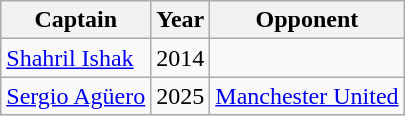<table class="wikitable">
<tr>
<th>Captain</th>
<th>Year</th>
<th>Opponent</th>
</tr>
<tr>
<td> <a href='#'>Shahril Ishak</a></td>
<td>2014</td>
<td></td>
</tr>
<tr>
<td> <a href='#'>Sergio Agüero</a></td>
<td>2025</td>
<td> <a href='#'>Manchester United</a></td>
</tr>
</table>
